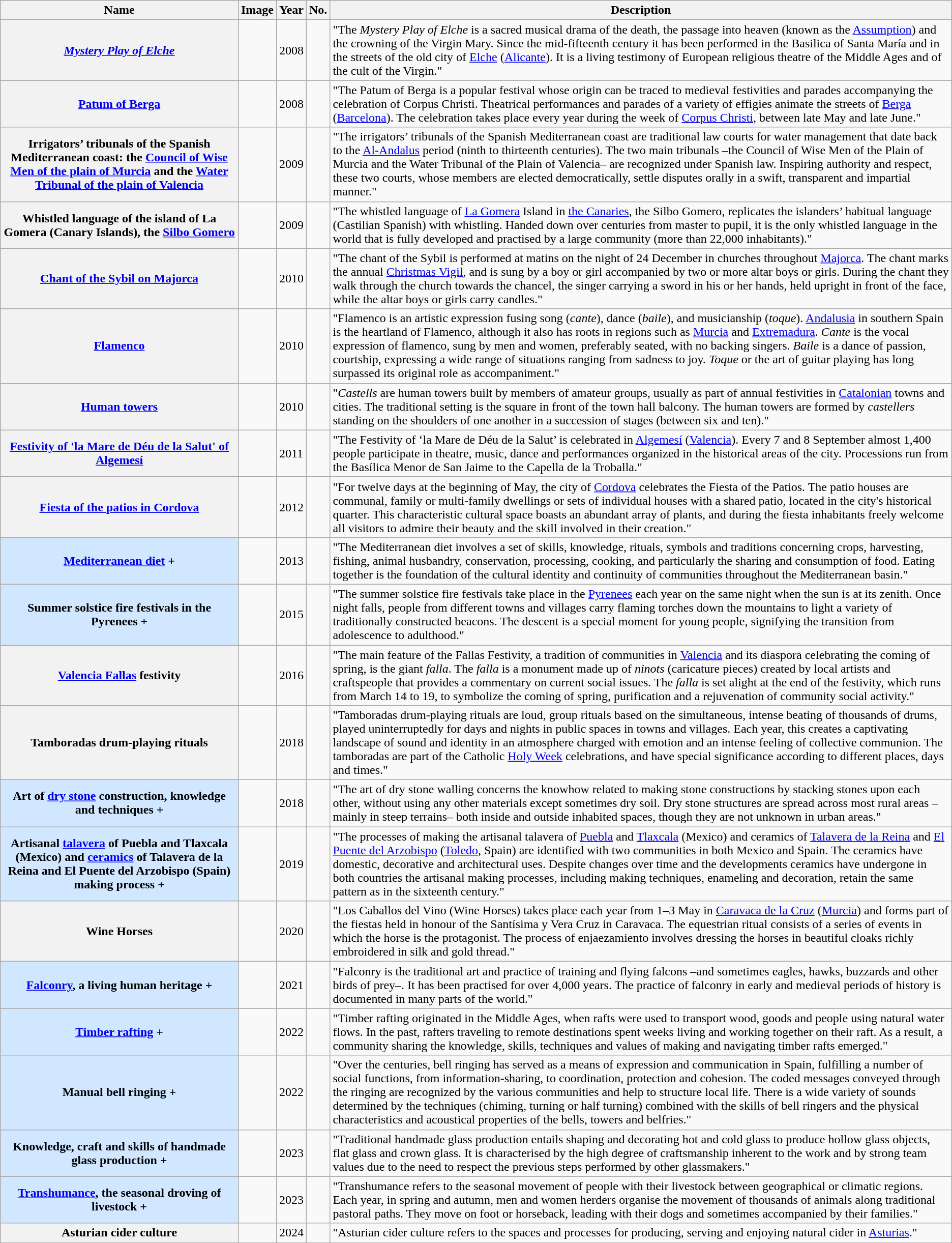<table class="wikitable sortable plainrowheaders">
<tr>
<th style="width:25%">Name</th>
<th class="unsortable">Image</th>
<th>Year</th>
<th>No.</th>
<th class="unsortable">Description</th>
</tr>
<tr>
<th scope="row"><em><a href='#'>Mystery Play of Elche</a></em></th>
<td></td>
<td>2008</td>
<td></td>
<td>"The <em>Mystery Play of Elche</em> is a sacred musical drama of the death, the passage into heaven (known as the <a href='#'>Assumption</a>) and the crowning of the Virgin Mary. Since the mid-fifteenth century it has been performed in the Basilica of Santa María and in the streets of the old city of <a href='#'>Elche</a> (<a href='#'>Alicante</a>). It is a living testimony of European religious theatre of the Middle Ages and of the cult of the Virgin."</td>
</tr>
<tr>
<th scope="row"><a href='#'>Patum of Berga</a></th>
<td></td>
<td>2008</td>
<td></td>
<td>"The Patum of Berga is a popular festival whose origin can be traced to medieval festivities and parades accompanying the celebration of Corpus Christi. Theatrical performances and parades of a variety of effigies animate the streets of <a href='#'>Berga</a> (<a href='#'>Barcelona</a>). The celebration takes place every year during the week of <a href='#'>Corpus Christi</a>, between late May and late June."</td>
</tr>
<tr>
<th scope="row">Irrigators’ tribunals of the Spanish Mediterranean coast: the <a href='#'>Council of Wise Men of the plain of Murcia</a> and the <a href='#'>Water Tribunal of the plain of Valencia</a></th>
<td></td>
<td>2009</td>
<td></td>
<td>"The irrigators’ tribunals of the Spanish Mediterranean coast are traditional law courts for water management that date back to the <a href='#'>Al-Andalus</a> period (ninth to thirteenth centuries). The two main tribunals –the Council of Wise Men of the Plain of Murcia and the Water Tribunal of the Plain of Valencia– are recognized under Spanish law. Inspiring authority and respect, these two courts, whose members are elected democratically, settle disputes orally in a swift, transparent and impartial manner."</td>
</tr>
<tr>
<th scope="row">Whistled language of the island of La Gomera (Canary Islands), the <a href='#'>Silbo Gomero</a></th>
<td></td>
<td>2009</td>
<td></td>
<td>"The whistled language of <a href='#'>La Gomera</a> Island in <a href='#'>the Canaries</a>, the Silbo Gomero, replicates the islanders’ habitual language (Castilian Spanish) with whistling. Handed down over centuries from master to pupil, it is the only whistled language in the world that is fully developed and practised by a large community (more than 22,000 inhabitants)."</td>
</tr>
<tr>
<th scope="row"><a href='#'>Chant of the Sybil on Majorca</a></th>
<td></td>
<td>2010</td>
<td></td>
<td>"The chant of the Sybil is performed at matins on the night of 24 December in churches throughout <a href='#'>Majorca</a>. The chant marks the annual <a href='#'>Christmas Vigil</a>, and is sung by a boy or girl accompanied by two or more altar boys or girls. During the chant they walk through the church towards the chancel, the singer carrying a sword in his or her hands, held upright in front of the face, while the altar boys or girls carry candles."</td>
</tr>
<tr>
<th scope="row"><a href='#'>Flamenco</a></th>
<td></td>
<td>2010</td>
<td></td>
<td>"Flamenco is an artistic expression fusing song (<em>cante</em>), dance (<em>baile</em>), and musicianship (<em>toque</em>). <a href='#'>Andalusia</a> in southern Spain is the heartland of Flamenco, although it also has roots in regions such as <a href='#'>Murcia</a> and <a href='#'>Extremadura</a>. <em>Cante</em> is the vocal expression of flamenco, sung by men and women, preferably seated, with no backing singers. <em>Baile</em> is a dance of passion, courtship, expressing a wide range of situations ranging from sadness to joy. <em>Toque</em> or the art of guitar playing has long surpassed its original role as accompaniment."</td>
</tr>
<tr>
<th scope="row"><a href='#'>Human towers</a></th>
<td></td>
<td>2010</td>
<td></td>
<td>"<em>Castells</em> are human towers built by members of amateur groups, usually as part of annual festivities in <a href='#'>Catalonian</a> towns and cities. The traditional setting is the square in front of the town hall balcony. The human towers are formed by <em>castellers</em> standing on the shoulders of one another in a succession of stages (between six and ten)."</td>
</tr>
<tr>
<th scope="row"><a href='#'>Festivity of 'la Mare de Déu de la Salut' of Algemesí</a></th>
<td></td>
<td>2011</td>
<td></td>
<td>"The Festivity of ‘la Mare de Déu de la Salut’ is celebrated in <a href='#'>Algemesí</a> (<a href='#'>Valencia</a>). Every 7 and 8 September almost 1,400 people participate in theatre, music, dance and performances organized in the historical areas of the city. Processions run from the Basílica Menor de San Jaime to the Capella de la Troballa."</td>
</tr>
<tr>
<th scope="row"><a href='#'>Fiesta of the patios in Cordova</a></th>
<td></td>
<td>2012</td>
<td></td>
<td>"For twelve days at the beginning of May, the city of <a href='#'>Cordova</a> celebrates the Fiesta of the Patios. The patio houses are communal, family or multi-family dwellings or sets of individual houses with a shared patio, located in the city's historical quarter. This characteristic cultural space boasts an abundant array of plants, and during the fiesta inhabitants freely welcome all visitors to admire their beauty and the skill involved in their creation."</td>
</tr>
<tr>
<th scope="row" style="background:#D0E7FF;"><a href='#'>Mediterranean diet</a> +</th>
<td></td>
<td>2013</td>
<td></td>
<td>"The Mediterranean diet involves a set of skills, knowledge, rituals, symbols and traditions concerning crops, harvesting, fishing, animal husbandry, conservation, processing, cooking, and particularly the sharing and consumption of food. Eating together is the foundation of the cultural identity and continuity of communities throughout the Mediterranean basin."</td>
</tr>
<tr>
<th scope="row" style="background:#D0E7FF;">Summer solstice fire festivals in the Pyrenees +</th>
<td></td>
<td>2015</td>
<td></td>
<td>"The summer solstice fire festivals take place in the <a href='#'>Pyrenees</a> each year on the same night when the sun is at its zenith. Once night falls, people from different towns and villages carry flaming torches down the mountains to light a variety of traditionally constructed beacons. The descent is a special moment for young people, signifying the transition from adolescence to adulthood."</td>
</tr>
<tr>
<th scope="row"><a href='#'>Valencia Fallas</a> festivity</th>
<td></td>
<td>2016</td>
<td></td>
<td>"The main feature of the Fallas Festivity, a tradition of communities in <a href='#'>Valencia</a> and its diaspora celebrating the coming of spring, is the giant <em>falla</em>. The <em>falla</em> is a monument made up of <em>ninots</em> (caricature pieces) created by local artists and craftspeople that provides a commentary on current social issues. The <em>falla</em> is set alight at the end of the festivity, which runs from March 14 to 19, to symbolize the coming of spring, purification and a rejuvenation of community social activity."</td>
</tr>
<tr>
<th scope="row">Tamboradas drum-playing rituals</th>
<td></td>
<td>2018</td>
<td></td>
<td>"Tamboradas drum-playing rituals are loud, group rituals based on the simultaneous, intense beating of thousands of drums, played uninterruptedly for days and nights in public spaces in towns and villages. Each year, this creates a captivating landscape of sound and identity in an atmosphere charged with emotion and an intense feeling of collective communion. The tamboradas are part of the Catholic <a href='#'>Holy Week</a> celebrations, and have special significance according to different places, days and times."</td>
</tr>
<tr>
<th scope="row" style="background:#D0E7FF;">Art of <a href='#'>dry stone</a> construction, knowledge and techniques +</th>
<td></td>
<td>2018</td>
<td></td>
<td>"The art of dry stone walling concerns the knowhow related to making stone constructions by stacking stones upon each other, without using any other materials except sometimes dry soil. Dry stone structures are spread across most rural areas –mainly in steep terrains– both inside and outside inhabited spaces, though they are not unknown in urban areas."</td>
</tr>
<tr>
<th scope="row" style="background:#D0E7FF;">Artisanal <a href='#'>talavera</a> of Puebla and Tlaxcala (Mexico) and <a href='#'>ceramics</a> of Talavera de la Reina and El Puente del Arzobispo (Spain) making process +</th>
<td></td>
<td>2019</td>
<td></td>
<td>"The processes of making the artisanal talavera of <a href='#'>Puebla</a> and <a href='#'>Tlaxcala</a> (Mexico) and ceramics of <a href='#'>Talavera de la Reina</a> and <a href='#'>El Puente del Arzobispo</a> (<a href='#'>Toledo</a>, Spain) are identified with two communities in both Mexico and Spain. The ceramics have domestic, decorative and architectural uses. Despite changes over time and the developments ceramics have undergone in both countries the artisanal making processes, including making techniques, enameling and decoration, retain the same pattern as in the sixteenth century."</td>
</tr>
<tr>
<th scope="row">Wine Horses</th>
<td></td>
<td>2020</td>
<td></td>
<td>"Los Caballos del Vino (Wine Horses) takes place each year from 1–3 May in <a href='#'>Caravaca de la Cruz</a> (<a href='#'>Murcia</a>) and forms part of the fiestas held in honour of the Santísima y Vera Cruz in Caravaca. The equestrian ritual consists of a series of events in which the horse is the protagonist. The process of enjaezamiento involves dressing the horses in beautiful cloaks richly embroidered in silk and gold thread."</td>
</tr>
<tr>
<th scope="row" style="background:#D0E7FF;"><a href='#'>Falconry</a>, a living human heritage +</th>
<td></td>
<td>2021</td>
<td></td>
<td>"Falconry is the traditional art and practice of training and flying falcons –and sometimes eagles, hawks, buzzards and other birds of prey–. It has been practised for over 4,000 years. The practice of falconry in early and medieval periods of history is documented in many parts of the world."</td>
</tr>
<tr>
<th scope="row" style="background:#D0E7FF;"><a href='#'>Timber rafting</a> +</th>
<td></td>
<td>2022</td>
<td></td>
<td>"Timber rafting originated in the Middle Ages, when rafts were used to transport wood, goods and people using natural water flows. In the past, rafters traveling to remote destinations spent weeks living and working together on their raft. As a result, a community sharing the knowledge, skills, techniques and values of making and navigating timber rafts emerged."</td>
</tr>
<tr>
<th scope="row" style="background:#D0E7FF;">Manual bell ringing +</th>
<td></td>
<td>2022</td>
<td></td>
<td>"Over the centuries, bell ringing has served as a means of expression and communication in Spain, fulfilling a number of social functions, from information-sharing, to coordination, protection and cohesion. The coded messages conveyed through the ringing are recognized by the various communities and help to structure local life. There is a wide variety of sounds determined by the techniques (chiming, turning or half turning) combined with the skills of bell ringers and the physical characteristics and acoustical properties of the bells, towers and belfries."</td>
</tr>
<tr>
<th scope="row" style="background:#D0E7FF;">Knowledge, craft and skills of handmade glass production +</th>
<td></td>
<td>2023</td>
<td></td>
<td>"Traditional handmade glass production entails shaping and decorating hot and cold glass to produce hollow glass objects, flat glass and crown glass. It is characterised by the high degree of craftsmanship inherent to the work and by strong team values due to the need to respect the previous steps performed by other glassmakers."</td>
</tr>
<tr>
<th scope="row" style="background:#D0E7FF;"><a href='#'>Transhumance</a>, the seasonal droving of livestock +</th>
<td></td>
<td>2023</td>
<td></td>
<td>"Transhumance refers to the seasonal movement of people with their livestock between geographical or climatic regions. Each year, in spring and autumn, men and women herders organise the movement of thousands of animals along traditional pastoral paths. They move on foot or horseback, leading with their dogs and sometimes accompanied by their families."</td>
</tr>
<tr>
<th scope="row">Asturian cider culture</th>
<td></td>
<td>2024</td>
<td></td>
<td>"Asturian cider culture refers to the spaces and processes for producing, serving and enjoying natural cider in <a href='#'>Asturias</a>."</td>
</tr>
</table>
